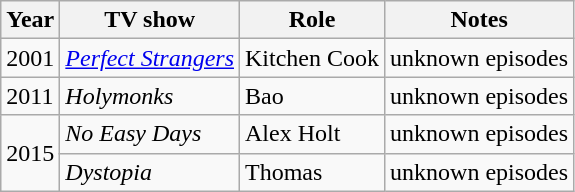<table class="wikitable sortable">
<tr>
<th>Year</th>
<th>TV show</th>
<th>Role</th>
<th class="unsortable">Notes</th>
</tr>
<tr>
<td rowspan="1">2001</td>
<td><em><a href='#'>Perfect Strangers</a></em></td>
<td>Kitchen Cook</td>
<td>unknown episodes</td>
</tr>
<tr>
<td rowspan="1">2011</td>
<td><em>Holymonks</em></td>
<td>Bao</td>
<td>unknown episodes</td>
</tr>
<tr>
<td rowspan="2">2015</td>
<td><em>No Easy Days</em></td>
<td>Alex Holt</td>
<td>unknown episodes</td>
</tr>
<tr>
<td><em>Dystopia</em></td>
<td>Thomas</td>
<td>unknown episodes</td>
</tr>
</table>
